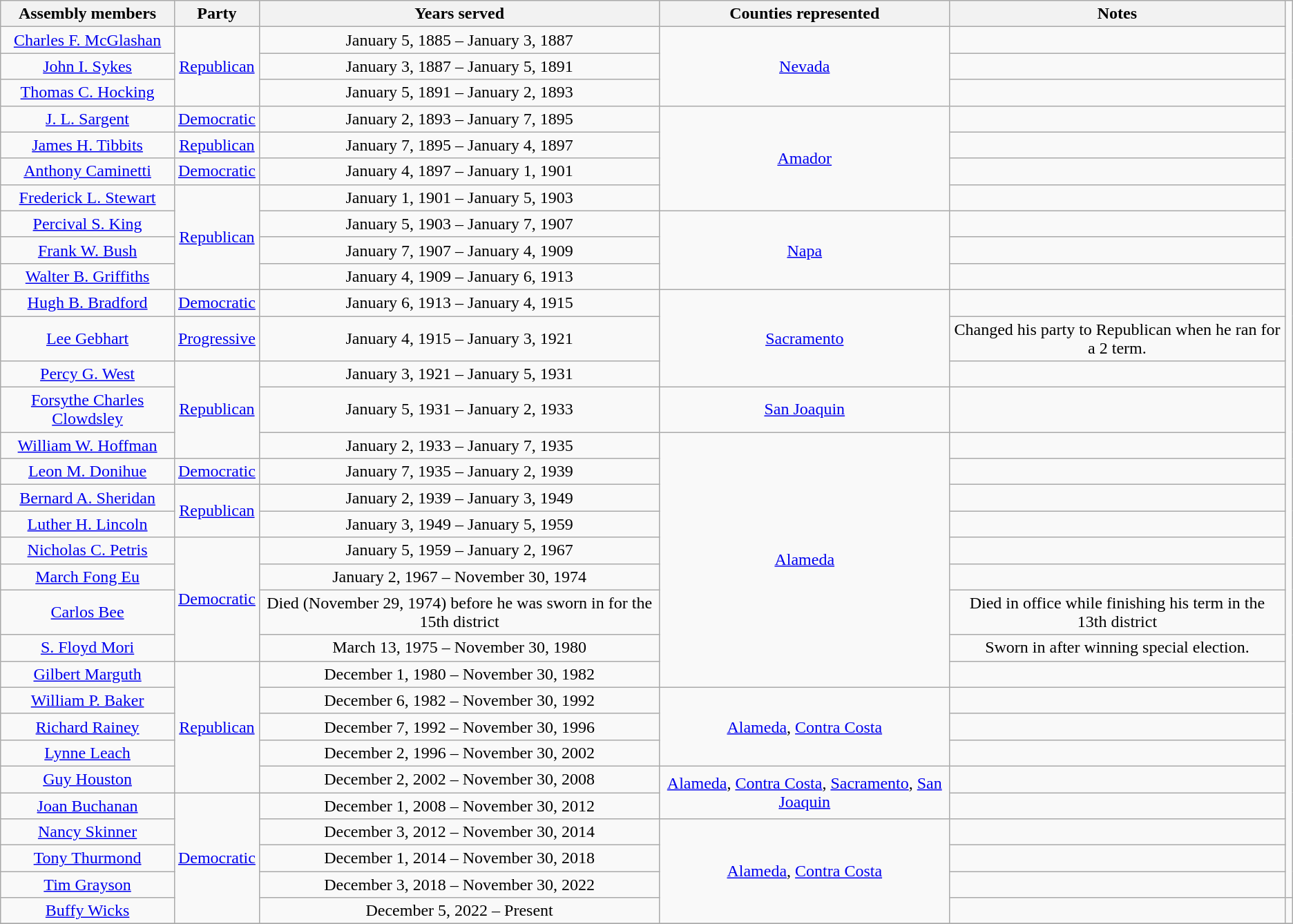<table class=wikitable style="text-align:center">
<tr>
<th>Assembly members</th>
<th>Party</th>
<th>Years served</th>
<th>Counties represented</th>
<th>Notes</th>
</tr>
<tr>
<td><a href='#'>Charles F. McGlashan</a></td>
<td rowspan=3 ><a href='#'>Republican</a></td>
<td>January 5, 1885 – January 3, 1887</td>
<td rowspan=3><a href='#'>Nevada</a></td>
<td></td>
</tr>
<tr>
<td><a href='#'>John I. Sykes</a></td>
<td>January 3, 1887 – January 5, 1891</td>
<td></td>
</tr>
<tr>
<td><a href='#'>Thomas C. Hocking</a></td>
<td>January 5, 1891 – January 2, 1893</td>
<td></td>
</tr>
<tr>
<td><a href='#'>J. L. Sargent</a></td>
<td><a href='#'>Democratic</a></td>
<td>January 2, 1893 – January 7, 1895</td>
<td rowspan=4><a href='#'>Amador</a></td>
<td></td>
</tr>
<tr>
<td><a href='#'>James H. Tibbits</a></td>
<td><a href='#'>Republican</a></td>
<td>January 7, 1895 – January 4, 1897</td>
<td></td>
</tr>
<tr>
<td><a href='#'>Anthony Caminetti</a></td>
<td><a href='#'>Democratic</a></td>
<td>January 4, 1897 – January 1, 1901</td>
<td></td>
</tr>
<tr>
<td><a href='#'>Frederick L. Stewart</a></td>
<td rowspan=4 ><a href='#'>Republican</a></td>
<td>January 1, 1901 – January 5, 1903</td>
<td></td>
</tr>
<tr>
<td><a href='#'>Percival S. King</a></td>
<td>January 5, 1903 – January 7, 1907</td>
<td rowspan=3><a href='#'>Napa</a></td>
<td></td>
</tr>
<tr>
<td><a href='#'>Frank W. Bush</a></td>
<td>January 7, 1907 – January 4, 1909</td>
<td></td>
</tr>
<tr>
<td><a href='#'>Walter B. Griffiths</a></td>
<td>January 4, 1909 – January 6, 1913</td>
<td></td>
</tr>
<tr>
<td><a href='#'>Hugh B. Bradford</a></td>
<td><a href='#'>Democratic</a></td>
<td>January 6, 1913 – January 4, 1915</td>
<td rowspan=3><a href='#'>Sacramento</a></td>
<td></td>
</tr>
<tr>
<td><a href='#'>Lee Gebhart</a></td>
<td><a href='#'>Progressive</a></td>
<td>January 4, 1915 – January 3, 1921</td>
<td>Changed his party to Republican when he ran for a 2 term.</td>
</tr>
<tr>
<td><a href='#'>Percy G. West</a></td>
<td rowspan=3 ><a href='#'>Republican</a></td>
<td>January 3, 1921 – January 5, 1931</td>
<td></td>
</tr>
<tr>
<td><a href='#'>Forsythe Charles Clowdsley</a></td>
<td>January 5, 1931 – January 2, 1933</td>
<td><a href='#'>San Joaquin</a></td>
<td></td>
</tr>
<tr>
<td><a href='#'>William W. Hoffman</a></td>
<td>January 2, 1933 – January 7, 1935</td>
<td rowspan=9><a href='#'>Alameda</a></td>
<td></td>
</tr>
<tr>
<td><a href='#'>Leon M. Donihue</a></td>
<td><a href='#'>Democratic</a></td>
<td>January 7, 1935 – January 2, 1939</td>
<td></td>
</tr>
<tr>
<td><a href='#'>Bernard A. Sheridan</a></td>
<td rowspan=2 ><a href='#'>Republican</a></td>
<td>January 2, 1939 – January 3, 1949</td>
<td></td>
</tr>
<tr>
<td><a href='#'>Luther H. Lincoln</a></td>
<td>January 3, 1949 – January 5, 1959</td>
<td></td>
</tr>
<tr>
<td><a href='#'>Nicholas C. Petris</a></td>
<td rowspan=4 ><a href='#'>Democratic</a></td>
<td>January 5, 1959 – January 2, 1967</td>
<td></td>
</tr>
<tr>
<td><a href='#'>March Fong Eu</a></td>
<td>January 2, 1967 – November 30, 1974</td>
<td></td>
</tr>
<tr>
<td><a href='#'>Carlos Bee</a></td>
<td>Died (November 29, 1974) before he was sworn in for the 15th district</td>
<td>Died in office while finishing his term in the 13th district</td>
</tr>
<tr>
<td><a href='#'>S. Floyd Mori</a></td>
<td>March 13, 1975 – November 30, 1980</td>
<td>Sworn in after winning special election.</td>
</tr>
<tr>
<td><a href='#'>Gilbert Marguth</a></td>
<td rowspan=5 ><a href='#'>Republican</a></td>
<td>December 1, 1980 – November 30, 1982</td>
<td></td>
</tr>
<tr>
<td><a href='#'>William P. Baker</a></td>
<td>December 6, 1982 – November 30, 1992</td>
<td rowspan=3><a href='#'>Alameda</a>, <a href='#'>Contra Costa</a></td>
<td></td>
</tr>
<tr>
<td><a href='#'>Richard Rainey</a></td>
<td>December 7, 1992 – November 30, 1996</td>
<td></td>
</tr>
<tr>
<td><a href='#'>Lynne Leach</a></td>
<td>December 2, 1996 – November 30, 2002</td>
<td></td>
</tr>
<tr>
<td><a href='#'>Guy Houston</a></td>
<td>December 2, 2002 – November 30, 2008</td>
<td rowspan=2><a href='#'>Alameda</a>, <a href='#'>Contra Costa</a>, <a href='#'>Sacramento</a>, <a href='#'>San Joaquin</a></td>
<td></td>
</tr>
<tr>
<td><a href='#'>Joan Buchanan</a></td>
<td rowspan=5 ><a href='#'>Democratic</a></td>
<td>December 1, 2008 – November 30, 2012</td>
<td></td>
</tr>
<tr>
<td><a href='#'>Nancy Skinner</a></td>
<td>December 3, 2012 – November 30, 2014</td>
<td rowspan="4"><a href='#'>Alameda</a>, <a href='#'>Contra Costa</a></td>
<td></td>
</tr>
<tr>
<td><a href='#'>Tony Thurmond</a></td>
<td>December 1, 2014 – November 30, 2018</td>
<td></td>
</tr>
<tr>
<td><a href='#'>Tim Grayson</a></td>
<td>December 3, 2018 – November 30, 2022</td>
<td></td>
</tr>
<tr>
<td><a href='#'>Buffy Wicks</a></td>
<td>December 5, 2022 – Present</td>
<td></td>
<td></td>
</tr>
<tr>
</tr>
</table>
